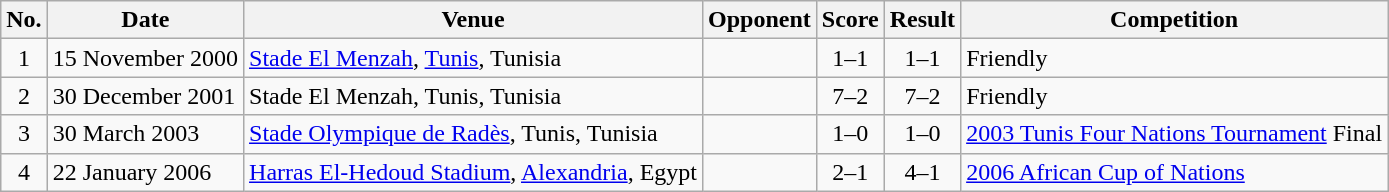<table class="wikitable sortable">
<tr>
<th scope="col">No.</th>
<th scope="col">Date</th>
<th scope="col">Venue</th>
<th scope="col">Opponent</th>
<th scope="col">Score</th>
<th scope="col">Result</th>
<th scope="col">Competition</th>
</tr>
<tr>
<td align="center">1</td>
<td>15 November 2000</td>
<td><a href='#'>Stade El Menzah</a>, <a href='#'>Tunis</a>, Tunisia</td>
<td></td>
<td align="center">1–1</td>
<td align="center">1–1</td>
<td>Friendly</td>
</tr>
<tr>
<td align="center">2</td>
<td>30 December 2001</td>
<td>Stade El Menzah, Tunis, Tunisia</td>
<td></td>
<td align="center">7–2</td>
<td align="center">7–2</td>
<td>Friendly</td>
</tr>
<tr>
<td align="center">3</td>
<td>30 March 2003</td>
<td><a href='#'>Stade Olympique de Radès</a>, Tunis, Tunisia</td>
<td></td>
<td align="center">1–0</td>
<td align="center">1–0</td>
<td><a href='#'>2003 Tunis Four Nations Tournament</a> Final</td>
</tr>
<tr>
<td align="center">4</td>
<td>22 January 2006</td>
<td><a href='#'>Harras El-Hedoud Stadium</a>, <a href='#'>Alexandria</a>, Egypt</td>
<td></td>
<td align="center">2–1</td>
<td align="center">4–1</td>
<td><a href='#'>2006 African Cup of Nations</a></td>
</tr>
</table>
